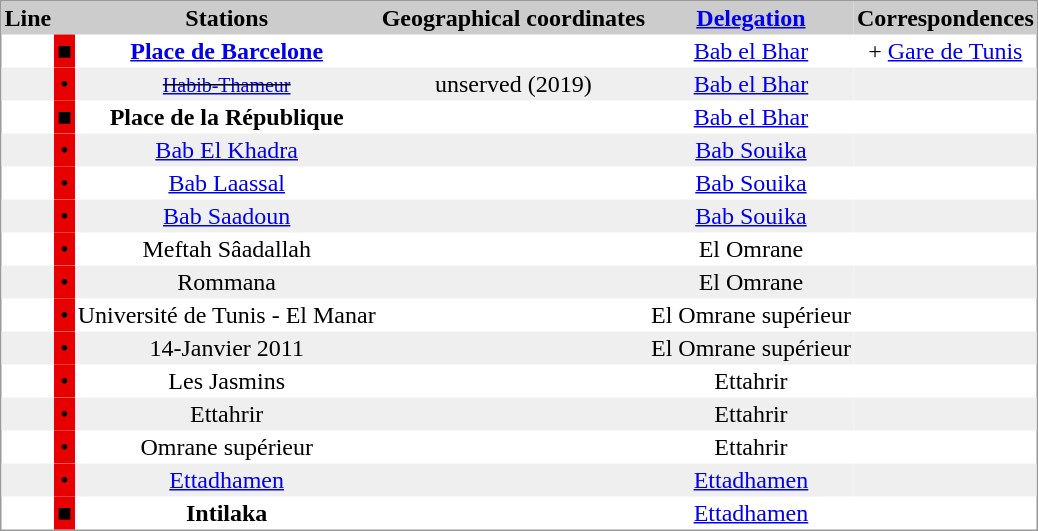<table class="mw-collapsible" style="border: 1px solid #999; background-color:#FFFFFF; text-align: center" cellspacing="0" cellpadding="2" border="0">
<tr bgcolor="#CCCCCC">
<th>Line </th>
<th></th>
<th>Stations</th>
<th>Geographical coordinates</th>
<th><a href='#'>Delegation</a></th>
<th>Correspondences</th>
</tr>
<tr>
<td></td>
<td bgcolor="#e70000"><span>■</span></td>
<td><strong><a href='#'>Place de Barcelone</a></strong></td>
<td></td>
<td><a href='#'>Bab el Bhar</a></td>
<td> + <a href='#'>Gare de Tunis</a></td>
</tr>
<tr bgcolor="#efefef">
<td></td>
<td bgcolor="#e70000"><span>•</span></td>
<td><small><s><a href='#'>Habib-Thameur</a></s></small></td>
<td>unserved (2019)</td>
<td><a href='#'>Bab el Bhar</a></td>
<td></td>
</tr>
<tr>
<td></td>
<td bgcolor="#e70000"><span>■</span></td>
<td><strong>Place de la République</strong></td>
<td></td>
<td><a href='#'>Bab el Bhar</a></td>
<td></td>
</tr>
<tr bgcolor="#efefef">
<td></td>
<td bgcolor="#e70000"><span>•</span></td>
<td><a href='#'>Bab El Khadra</a></td>
<td></td>
<td><a href='#'>Bab Souika</a></td>
<td></td>
</tr>
<tr>
<td></td>
<td bgcolor="#e70000"><span>•</span></td>
<td><a href='#'>Bab Laassal</a></td>
<td></td>
<td><a href='#'>Bab Souika</a></td>
<td></td>
</tr>
<tr bgcolor="#efefef">
<td></td>
<td bgcolor="#e70000"><span>•</span></td>
<td><a href='#'>Bab Saadoun</a></td>
<td></td>
<td><a href='#'>Bab Souika</a></td>
<td></td>
</tr>
<tr>
<td></td>
<td bgcolor="#e70000"><span>•</span></td>
<td>Meftah Sâadallah</td>
<td></td>
<td>El Omrane</td>
<td></td>
</tr>
<tr bgcolor="#efefef">
<td></td>
<td bgcolor="#e70000"><span>•</span></td>
<td>Rommana</td>
<td></td>
<td>El Omrane</td>
<td></td>
</tr>
<tr>
<td></td>
<td bgcolor="#e70000"><span>•</span></td>
<td>Université de Tunis - El Manar</td>
<td></td>
<td>El Omrane supérieur</td>
<td></td>
</tr>
<tr bgcolor="#efefef">
<td></td>
<td bgcolor="#e70000"><span>•</span></td>
<td>14-Janvier 2011</td>
<td></td>
<td>El Omrane supérieur</td>
<td></td>
</tr>
<tr>
<td></td>
<td bgcolor="#e70000"><span>•</span></td>
<td>Les Jasmins</td>
<td></td>
<td>Ettahrir</td>
<td></td>
</tr>
<tr bgcolor="#efefef">
<td></td>
<td bgcolor="#e70000"><span>•</span></td>
<td>Ettahrir</td>
<td></td>
<td>Ettahrir</td>
<td></td>
</tr>
<tr>
<td></td>
<td bgcolor="#e70000"><span>•</span></td>
<td>Omrane supérieur</td>
<td></td>
<td>Ettahrir</td>
<td></td>
</tr>
<tr bgcolor="#efefef">
<td></td>
<td bgcolor="#e70000"><span>•</span></td>
<td><a href='#'>Ettadhamen</a></td>
<td></td>
<td><a href='#'>Ettadhamen</a></td>
<td></td>
</tr>
<tr>
<td></td>
<td bgcolor="#e70000"><span>■</span></td>
<td><strong>Intilaka</strong></td>
<td></td>
<td><a href='#'>Ettadhamen</a></td>
<td></td>
</tr>
</table>
